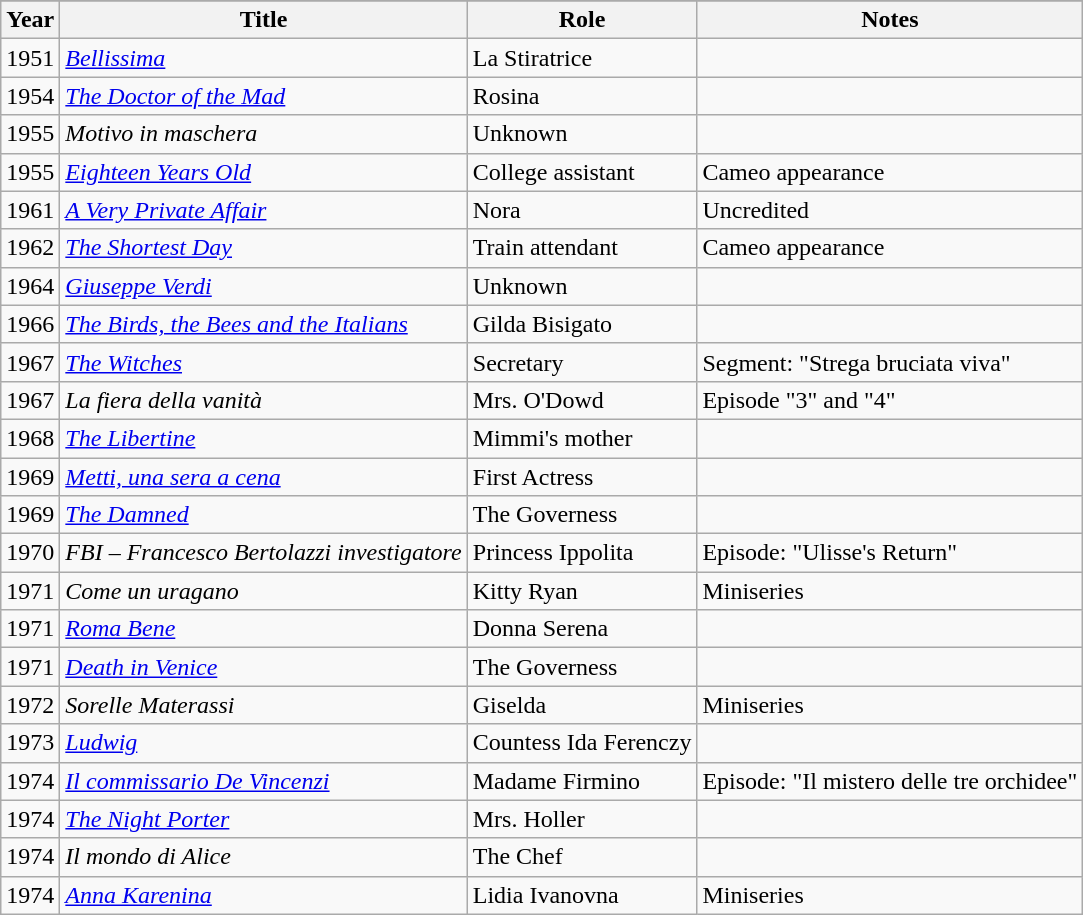<table class="wikitable">
<tr>
</tr>
<tr>
<th>Year</th>
<th>Title</th>
<th>Role</th>
<th>Notes</th>
</tr>
<tr>
<td>1951</td>
<td><em><a href='#'>Bellissima</a></em></td>
<td>La Stiratrice</td>
<td></td>
</tr>
<tr>
<td>1954</td>
<td><em><a href='#'>The Doctor of the Mad</a></em></td>
<td>Rosina</td>
<td></td>
</tr>
<tr>
<td>1955</td>
<td><em>Motivo in maschera</em></td>
<td>Unknown</td>
<td></td>
</tr>
<tr>
<td>1955</td>
<td><em><a href='#'>Eighteen Years Old</a></em></td>
<td>College assistant</td>
<td>Cameo appearance</td>
</tr>
<tr>
<td>1961</td>
<td><em><a href='#'>A Very Private Affair</a></em></td>
<td>Nora</td>
<td>Uncredited</td>
</tr>
<tr>
<td>1962</td>
<td><em><a href='#'>The Shortest Day</a></em></td>
<td>Train attendant</td>
<td>Cameo appearance</td>
</tr>
<tr>
<td>1964</td>
<td><em><a href='#'>Giuseppe Verdi</a></em></td>
<td>Unknown</td>
<td></td>
</tr>
<tr>
<td>1966</td>
<td><em><a href='#'>The Birds, the Bees and the Italians</a></em></td>
<td>Gilda Bisigato</td>
<td></td>
</tr>
<tr>
<td>1967</td>
<td><em><a href='#'>The Witches</a></em></td>
<td>Secretary</td>
<td>Segment: "Strega bruciata viva"</td>
</tr>
<tr>
<td>1967</td>
<td><em>La fiera della vanità</em></td>
<td>Mrs. O'Dowd</td>
<td>Episode "3" and "4"</td>
</tr>
<tr>
<td>1968</td>
<td><em><a href='#'>The Libertine</a></em></td>
<td>Mimmi's mother</td>
<td></td>
</tr>
<tr>
<td>1969</td>
<td><em><a href='#'>Metti, una sera a cena</a></em></td>
<td>First Actress</td>
<td></td>
</tr>
<tr>
<td>1969</td>
<td><em><a href='#'>The Damned</a></em></td>
<td>The Governess</td>
<td></td>
</tr>
<tr>
<td>1970</td>
<td><em>FBI – Francesco Bertolazzi investigatore</em></td>
<td>Princess Ippolita</td>
<td>Episode: "Ulisse's Return"</td>
</tr>
<tr>
<td>1971</td>
<td><em>Come un uragano</em></td>
<td>Kitty Ryan</td>
<td>Miniseries</td>
</tr>
<tr>
<td>1971</td>
<td><em><a href='#'>Roma Bene</a></em></td>
<td>Donna Serena</td>
<td></td>
</tr>
<tr>
<td>1971</td>
<td><em><a href='#'>Death in Venice</a></em></td>
<td>The Governess</td>
<td></td>
</tr>
<tr>
<td>1972</td>
<td><em>Sorelle Materassi</em></td>
<td>Giselda</td>
<td>Miniseries</td>
</tr>
<tr>
<td>1973</td>
<td><em><a href='#'>Ludwig</a></em></td>
<td>Countess Ida Ferenczy</td>
<td></td>
</tr>
<tr>
<td>1974</td>
<td><em><a href='#'>Il commissario De Vincenzi</a></em></td>
<td>Madame Firmino</td>
<td>Episode: "Il mistero delle tre orchidee"</td>
</tr>
<tr>
<td>1974</td>
<td><em><a href='#'>The Night Porter</a></em></td>
<td>Mrs. Holler</td>
<td></td>
</tr>
<tr>
<td>1974</td>
<td><em>Il mondo di Alice</em></td>
<td>The Chef</td>
<td></td>
</tr>
<tr>
<td>1974</td>
<td><em><a href='#'>Anna Karenina</a></em></td>
<td>Lidia Ivanovna</td>
<td>Miniseries</td>
</tr>
</table>
